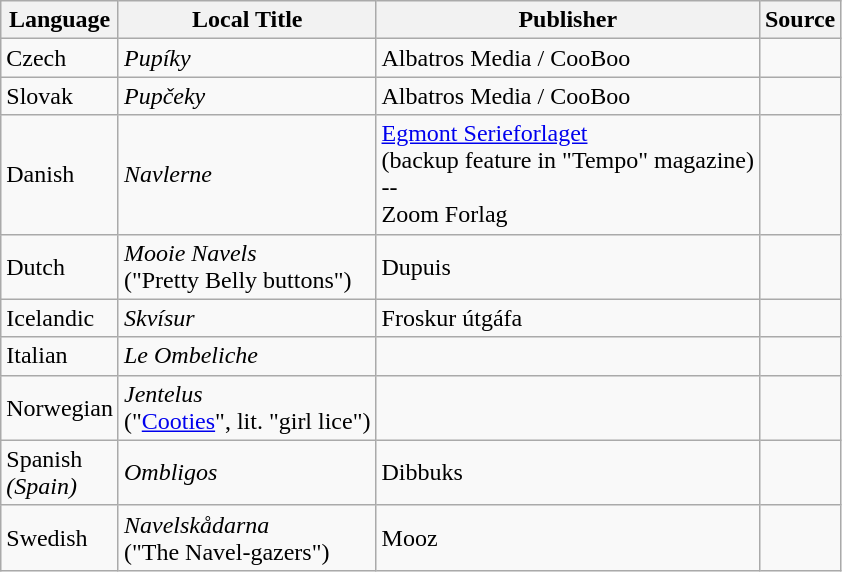<table class="wikitable">
<tr>
<th>Language</th>
<th>Local Title</th>
<th>Publisher</th>
<th>Source</th>
</tr>
<tr>
<td>Czech</td>
<td><em>Pupíky</em></td>
<td>Albatros Media / CooBoo</td>
<td></td>
</tr>
<tr>
<td>Slovak</td>
<td><em>Pupčeky</em></td>
<td>Albatros Media / CooBoo</td>
<td></td>
</tr>
<tr>
<td>Danish</td>
<td><em>Navlerne</em></td>
<td><a href='#'>Egmont Serieforlaget</a><br>(backup feature in "Tempo" magazine)<br>--<br>Zoom Forlag</td>
<td></td>
</tr>
<tr>
<td>Dutch</td>
<td><em>Mooie Navels</em><br>("Pretty Belly buttons")</td>
<td>Dupuis</td>
<td></td>
</tr>
<tr>
<td>Icelandic</td>
<td><em>Skvísur</em></td>
<td>Froskur útgáfa</td>
<td></td>
</tr>
<tr>
<td>Italian</td>
<td><em>Le Ombeliche</em></td>
<td></td>
<td></td>
</tr>
<tr>
<td>Norwegian</td>
<td><em>Jentelus</em><br>("<a href='#'>Cooties</a>", lit. "girl lice")</td>
<td></td>
<td></td>
</tr>
<tr>
<td>Spanish<br><em>(Spain)</em></td>
<td><em>Ombligos</em></td>
<td>Dibbuks</td>
<td></td>
</tr>
<tr>
<td>Swedish</td>
<td><em>Navelskådarna</em><br>("The Navel-gazers")</td>
<td>Mooz</td>
<td></td>
</tr>
</table>
